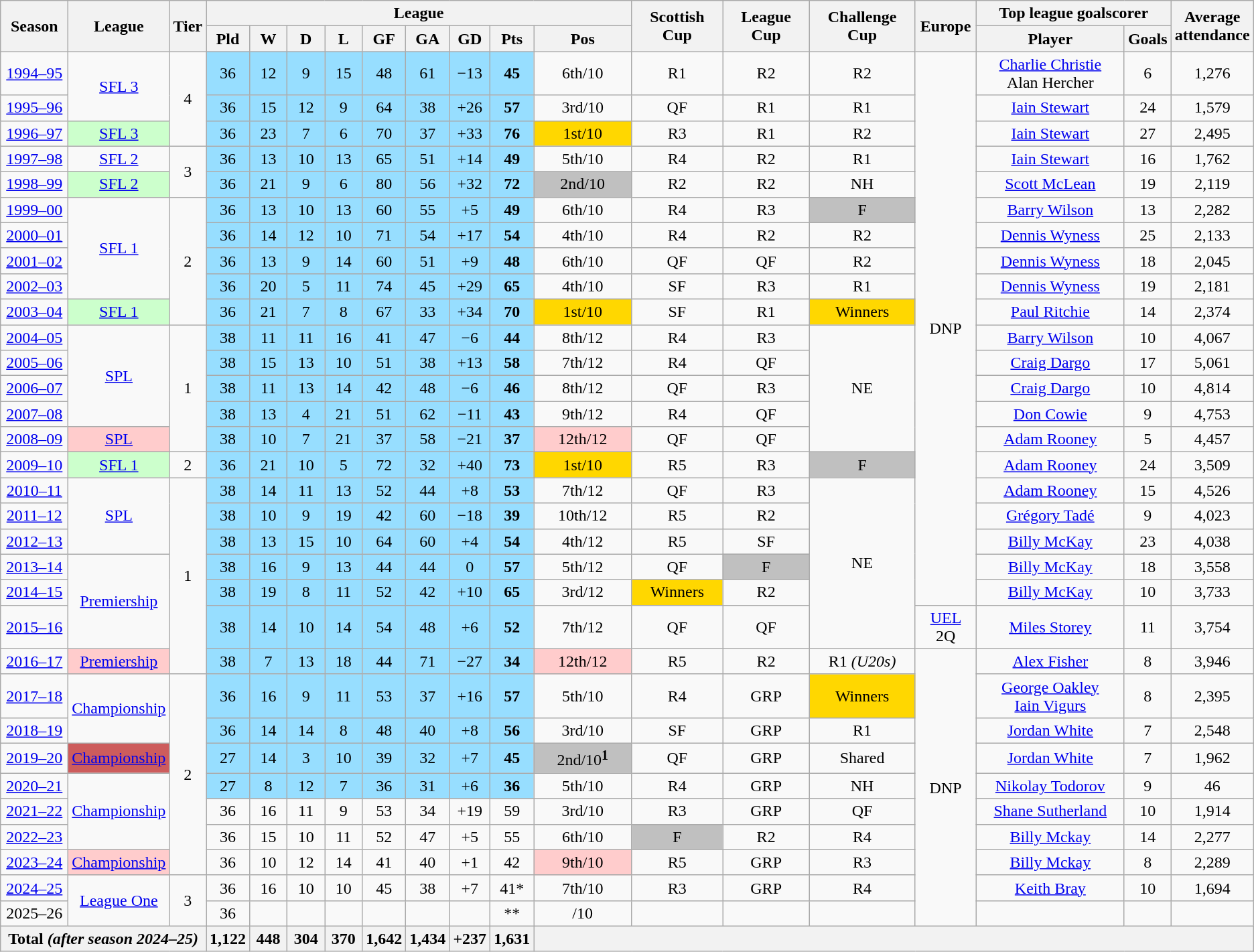<table class="wikitable" style="text-align: center;">
<tr>
<th rowspan=2 width=60>Season</th>
<th rowspan=2>League</th>
<th rowspan=2>Tier</th>
<th colspan=9>League</th>
<th rowspan=2>Scottish Cup</th>
<th rowspan=2>League Cup</th>
<th rowspan=2>Challenge Cup</th>
<th rowspan=2>Europe</th>
<th colspan=2>Top league goalscorer</th>
<th rowspan=2>Average<br>attendance</th>
</tr>
<tr>
<th>Pld</th>
<th width=30>W</th>
<th width=30>D</th>
<th width=30>L</th>
<th width=30>GF</th>
<th width=30>GA</th>
<th width=30>GD</th>
<th width=30>Pts</th>
<th width=90>Pos</th>
<th width=140>Player</th>
<th>Goals</th>
</tr>
<tr>
<td><a href='#'>1994–95</a></td>
<td rowspan=2><a href='#'>SFL 3</a></td>
<td rowspan=3>4</td>
<td bgcolor="#97deff">36</td>
<td bgcolor="#97deff">12</td>
<td bgcolor="#97deff">9</td>
<td bgcolor="#97deff">15</td>
<td bgcolor="#97deff">48</td>
<td bgcolor="#97deff">61</td>
<td bgcolor="#97deff">−13</td>
<td bgcolor="#97deff"><strong>45</strong></td>
<td>6th/10</td>
<td>R1</td>
<td>R2</td>
<td>R2</td>
<td rowspan=21>DNP</td>
<td><a href='#'>Charlie Christie</a><br>Alan Hercher</td>
<td>6</td>
<td>1,276</td>
</tr>
<tr>
<td><a href='#'>1995–96</a></td>
<td bgcolor="#97deff">36</td>
<td bgcolor="#97deff">15</td>
<td bgcolor="#97deff">12</td>
<td bgcolor="#97deff">9</td>
<td bgcolor="#97deff">64</td>
<td bgcolor="#97deff">38</td>
<td bgcolor="#97deff">+26</td>
<td bgcolor="#97deff"><strong>57</strong></td>
<td>3rd/10</td>
<td>QF</td>
<td>R1</td>
<td>R1</td>
<td><a href='#'>Iain Stewart</a></td>
<td>24</td>
<td>1,579</td>
</tr>
<tr>
<td><a href='#'>1996–97</a></td>
<td bgcolor="#ccffcc"><a href='#'>SFL 3</a></td>
<td bgcolor="#97deff">36</td>
<td bgcolor="#97deff">23</td>
<td bgcolor="#97deff">7</td>
<td bgcolor="#97deff">6</td>
<td bgcolor="#97deff">70</td>
<td bgcolor="#97deff">37</td>
<td bgcolor="#97deff">+33</td>
<td bgcolor="#97deff"><strong>76</strong></td>
<td bgcolor="gold">1st/10 </td>
<td>R3</td>
<td>R1</td>
<td>R2</td>
<td><a href='#'>Iain Stewart</a></td>
<td>27</td>
<td>2,495</td>
</tr>
<tr>
<td><a href='#'>1997–98</a></td>
<td><a href='#'>SFL 2</a></td>
<td rowspan=2>3</td>
<td bgcolor="#97deff">36</td>
<td bgcolor="#97deff">13</td>
<td bgcolor="#97deff">10</td>
<td bgcolor="#97deff">13</td>
<td bgcolor="#97deff">65</td>
<td bgcolor="#97deff">51</td>
<td bgcolor="#97deff">+14</td>
<td bgcolor="#97deff"><strong>49</strong></td>
<td>5th/10</td>
<td>R4</td>
<td>R2</td>
<td>R1</td>
<td><a href='#'>Iain Stewart</a></td>
<td>16</td>
<td>1,762</td>
</tr>
<tr>
<td><a href='#'>1998–99</a></td>
<td bgcolor="#ccffcc"><a href='#'>SFL 2</a></td>
<td bgcolor="#97deff">36</td>
<td bgcolor="#97deff">21</td>
<td bgcolor="#97deff">9</td>
<td bgcolor="#97deff">6</td>
<td bgcolor="#97deff">80</td>
<td bgcolor="#97deff">56</td>
<td bgcolor="#97deff">+32</td>
<td bgcolor="#97deff"><strong>72</strong></td>
<td bgcolor="silver">2nd/10</td>
<td>R2</td>
<td>R2</td>
<td>NH</td>
<td><a href='#'>Scott McLean</a></td>
<td>19</td>
<td>2,119</td>
</tr>
<tr>
<td><a href='#'>1999–00</a></td>
<td rowspan=4><a href='#'>SFL 1</a></td>
<td rowspan=5>2</td>
<td bgcolor="#97deff">36</td>
<td bgcolor="#97deff">13</td>
<td bgcolor="#97deff">10</td>
<td bgcolor="#97deff">13</td>
<td bgcolor="#97deff">60</td>
<td bgcolor="#97deff">55</td>
<td bgcolor="#97deff">+5</td>
<td bgcolor="#97deff"><strong>49</strong></td>
<td>6th/10</td>
<td>R4</td>
<td>R3</td>
<td bgcolor="silver">F</td>
<td><a href='#'>Barry Wilson</a></td>
<td>13</td>
<td>2,282</td>
</tr>
<tr>
<td><a href='#'>2000–01</a></td>
<td bgcolor="#97deff">36</td>
<td bgcolor="#97deff">14</td>
<td bgcolor="#97deff">12</td>
<td bgcolor="#97deff">10</td>
<td bgcolor="#97deff">71</td>
<td bgcolor="#97deff">54</td>
<td bgcolor="#97deff">+17</td>
<td bgcolor="#97deff"><strong>54</strong></td>
<td>4th/10</td>
<td>R4</td>
<td>R2</td>
<td>R2</td>
<td><a href='#'>Dennis Wyness</a></td>
<td>25</td>
<td>2,133</td>
</tr>
<tr>
<td><a href='#'>2001–02</a></td>
<td bgcolor="#97deff">36</td>
<td bgcolor="#97deff">13</td>
<td bgcolor="#97deff">9</td>
<td bgcolor="#97deff">14</td>
<td bgcolor="#97deff">60</td>
<td bgcolor="#97deff">51</td>
<td bgcolor="#97deff">+9</td>
<td bgcolor="#97deff"><strong>48</strong></td>
<td>6th/10</td>
<td>QF</td>
<td>QF</td>
<td>R2</td>
<td><a href='#'>Dennis Wyness</a></td>
<td>18</td>
<td>2,045</td>
</tr>
<tr>
<td><a href='#'>2002–03</a></td>
<td bgcolor="#97deff">36</td>
<td bgcolor="#97deff">20</td>
<td bgcolor="#97deff">5</td>
<td bgcolor="#97deff">11</td>
<td bgcolor="#97deff">74</td>
<td bgcolor="#97deff">45</td>
<td bgcolor="#97deff">+29</td>
<td bgcolor="#97deff"><strong>65</strong></td>
<td>4th/10</td>
<td>SF</td>
<td>R3</td>
<td>R1</td>
<td><a href='#'>Dennis Wyness</a></td>
<td>19</td>
<td>2,181</td>
</tr>
<tr>
<td><a href='#'>2003–04</a></td>
<td bgcolor="#ccffcc"><a href='#'>SFL 1</a></td>
<td bgcolor="#97deff">36</td>
<td bgcolor="#97deff">21</td>
<td bgcolor="#97deff">7</td>
<td bgcolor="#97deff">8</td>
<td bgcolor="#97deff">67</td>
<td bgcolor="#97deff">33</td>
<td bgcolor="#97deff">+34</td>
<td bgcolor="#97deff"><strong>70</strong></td>
<td bgcolor="gold">1st/10</td>
<td>SF</td>
<td>R1</td>
<td bgcolor="gold">Winners</td>
<td><a href='#'>Paul Ritchie</a></td>
<td>14</td>
<td>2,374</td>
</tr>
<tr>
<td><a href='#'>2004–05</a></td>
<td rowspan=4><a href='#'>SPL</a></td>
<td rowspan=5>1</td>
<td bgcolor="#97deff">38</td>
<td bgcolor="#97deff">11</td>
<td bgcolor="#97deff">11</td>
<td bgcolor="#97deff">16</td>
<td bgcolor="#97deff">41</td>
<td bgcolor="#97deff">47</td>
<td bgcolor="#97deff">−6</td>
<td bgcolor="#97deff"><strong>44</strong></td>
<td>8th/12</td>
<td>R4</td>
<td>R3</td>
<td rowspan=5>NE</td>
<td><a href='#'>Barry Wilson</a></td>
<td>10</td>
<td>4,067</td>
</tr>
<tr>
<td><a href='#'>2005–06</a></td>
<td bgcolor="#97deff">38</td>
<td bgcolor="#97deff">15</td>
<td bgcolor="#97deff">13</td>
<td bgcolor="#97deff">10</td>
<td bgcolor="#97deff">51</td>
<td bgcolor="#97deff">38</td>
<td bgcolor="#97deff">+13</td>
<td bgcolor="#97deff"><strong>58</strong></td>
<td>7th/12</td>
<td>R4</td>
<td>QF</td>
<td><a href='#'>Craig Dargo</a></td>
<td>17</td>
<td>5,061</td>
</tr>
<tr>
<td><a href='#'>2006–07</a></td>
<td bgcolor="#97deff">38</td>
<td bgcolor="#97deff">11</td>
<td bgcolor="#97deff">13</td>
<td bgcolor="#97deff">14</td>
<td bgcolor="#97deff">42</td>
<td bgcolor="#97deff">48</td>
<td bgcolor="#97deff">−6</td>
<td bgcolor="#97deff"><strong>46</strong></td>
<td>8th/12</td>
<td>QF</td>
<td>R3</td>
<td><a href='#'>Craig Dargo</a></td>
<td>10</td>
<td>4,814</td>
</tr>
<tr>
<td><a href='#'>2007–08</a></td>
<td bgcolor="#97deff">38</td>
<td bgcolor="#97deff">13</td>
<td bgcolor="#97deff">4</td>
<td bgcolor="#97deff">21</td>
<td bgcolor="#97deff">51</td>
<td bgcolor="#97deff">62</td>
<td bgcolor="#97deff">−11</td>
<td bgcolor="#97deff"><strong>43</strong></td>
<td>9th/12</td>
<td>R4</td>
<td>QF</td>
<td><a href='#'>Don Cowie</a></td>
<td>9</td>
<td>4,753</td>
</tr>
<tr>
<td><a href='#'>2008–09</a></td>
<td bgcolor="#ffcccc"><a href='#'>SPL</a></td>
<td bgcolor="#97deff">38</td>
<td bgcolor="#97deff">10</td>
<td bgcolor="#97deff">7</td>
<td bgcolor="#97deff">21</td>
<td bgcolor="#97deff">37</td>
<td bgcolor="#97deff">58</td>
<td bgcolor="#97deff">−21</td>
<td bgcolor="#97deff"><strong>37</strong></td>
<td bgcolor="#ffcccc">12th/12</td>
<td>QF</td>
<td>QF</td>
<td><a href='#'>Adam Rooney</a></td>
<td>5</td>
<td>4,457</td>
</tr>
<tr>
<td><a href='#'>2009–10</a></td>
<td bgcolor="#ccffcc"><a href='#'>SFL 1</a></td>
<td>2</td>
<td bgcolor="#97deff">36</td>
<td bgcolor="#97deff">21</td>
<td bgcolor="#97deff">10</td>
<td bgcolor="#97deff">5</td>
<td bgcolor="#97deff">72</td>
<td bgcolor="#97deff">32</td>
<td bgcolor="#97deff">+40</td>
<td bgcolor="#97deff"><strong>73</strong></td>
<td bgcolor="gold">1st/10</td>
<td>R5</td>
<td>R3</td>
<td bgcolor="silver">F</td>
<td><a href='#'>Adam Rooney</a></td>
<td>24</td>
<td>3,509</td>
</tr>
<tr>
<td><a href='#'>2010–11</a></td>
<td rowspan=3><a href='#'>SPL</a></td>
<td rowspan=7>1</td>
<td bgcolor="#97deff">38</td>
<td bgcolor="#97deff">14</td>
<td bgcolor="#97deff">11</td>
<td bgcolor="#97deff">13</td>
<td bgcolor="#97deff">52</td>
<td bgcolor="#97deff">44</td>
<td bgcolor="#97deff">+8</td>
<td bgcolor="#97deff"><strong>53</strong></td>
<td>7th/12</td>
<td>QF</td>
<td>R3</td>
<td rowspan=6>NE</td>
<td><a href='#'>Adam Rooney</a></td>
<td>15</td>
<td>4,526</td>
</tr>
<tr>
<td><a href='#'>2011–12</a></td>
<td bgcolor="#97deff">38</td>
<td bgcolor="#97deff">10</td>
<td bgcolor="#97deff">9</td>
<td bgcolor="#97deff">19</td>
<td bgcolor="#97deff">42</td>
<td bgcolor="#97deff">60</td>
<td bgcolor="#97deff">−18</td>
<td bgcolor="#97deff"><strong>39</strong></td>
<td>10th/12</td>
<td>R5</td>
<td>R2</td>
<td><a href='#'>Grégory Tadé</a></td>
<td>9</td>
<td>4,023</td>
</tr>
<tr>
<td><a href='#'>2012–13</a></td>
<td bgcolor="#97deff">38</td>
<td bgcolor="#97deff">13</td>
<td bgcolor="#97deff">15</td>
<td bgcolor="#97deff">10</td>
<td bgcolor="#97deff">64</td>
<td bgcolor="#97deff">60</td>
<td bgcolor="#97deff">+4</td>
<td bgcolor="#97deff"><strong>54</strong></td>
<td>4th/12</td>
<td>R5</td>
<td>SF</td>
<td><a href='#'>Billy McKay</a></td>
<td>23</td>
<td>4,038</td>
</tr>
<tr>
<td><a href='#'>2013–14</a></td>
<td rowspan=3><a href='#'>Premiership</a></td>
<td bgcolor="#97deff">38</td>
<td bgcolor="#97deff">16</td>
<td bgcolor="#97deff">9</td>
<td bgcolor="#97deff">13</td>
<td bgcolor="#97deff">44</td>
<td bgcolor="#97deff">44</td>
<td bgcolor="#97deff">0</td>
<td bgcolor="#97deff"><strong>57</strong></td>
<td>5th/12</td>
<td>QF</td>
<td bgcolor="silver">F</td>
<td><a href='#'>Billy McKay</a></td>
<td>18</td>
<td>3,558</td>
</tr>
<tr>
<td><a href='#'>2014–15</a></td>
<td bgcolor="#97deff">38</td>
<td bgcolor="#97deff">19</td>
<td bgcolor="#97deff">8</td>
<td bgcolor="#97deff">11</td>
<td bgcolor="#97deff">52</td>
<td bgcolor="#97deff">42</td>
<td bgcolor="#97deff">+10</td>
<td bgcolor="#97deff"><strong>65</strong></td>
<td>3rd/12</td>
<td bgcolor="gold">Winners</td>
<td>R2</td>
<td><a href='#'>Billy McKay</a></td>
<td>10</td>
<td>3,733</td>
</tr>
<tr>
<td><a href='#'>2015–16</a></td>
<td bgcolor="#97deff">38</td>
<td bgcolor="#97deff">14</td>
<td bgcolor="#97deff">10</td>
<td bgcolor="#97deff">14</td>
<td bgcolor="#97deff">54</td>
<td bgcolor="#97deff">48</td>
<td bgcolor="#97deff">+6</td>
<td bgcolor="#97deff"><strong>52</strong></td>
<td>7th/12</td>
<td>QF</td>
<td>QF</td>
<td><a href='#'>UEL</a> 2Q</td>
<td><a href='#'>Miles Storey</a></td>
<td>11</td>
<td>3,754</td>
</tr>
<tr>
<td><a href='#'>2016–17</a></td>
<td bgcolor="#ffcccc"><a href='#'>Premiership</a></td>
<td bgcolor="#97deff">38</td>
<td bgcolor="#97deff">7</td>
<td bgcolor="#97deff">13</td>
<td bgcolor="#97deff">18</td>
<td bgcolor="#97deff">44</td>
<td bgcolor="#97deff">71</td>
<td bgcolor="#97deff">−27</td>
<td bgcolor="#97deff"><strong>34</strong></td>
<td bgcolor="#ffcccc">12th/12</td>
<td>R5</td>
<td>R2</td>
<td>R1 <em>(U20s)</em></td>
<td rowspan="10">DNP</td>
<td><a href='#'>Alex Fisher</a></td>
<td>8</td>
<td>3,946</td>
</tr>
<tr>
<td><a href='#'>2017–18</a></td>
<td rowspan=2><a href='#'>Championship</a></td>
<td rowspan="7">2</td>
<td bgcolor="#97deff">36</td>
<td bgcolor="#97deff">16</td>
<td bgcolor="#97deff">9</td>
<td bgcolor="#97deff">11</td>
<td bgcolor="#97deff">53</td>
<td bgcolor="#97deff">37</td>
<td bgcolor="#97deff">+16</td>
<td bgcolor="#97deff"><strong>57</strong></td>
<td>5th/10</td>
<td>R4</td>
<td>GRP</td>
<td bgcolor="gold">Winners</td>
<td><a href='#'>George Oakley</a><br><a href='#'>Iain Vigurs</a></td>
<td>8</td>
<td>2,395</td>
</tr>
<tr>
<td><a href='#'>2018–19</a></td>
<td bgcolor="#97deff">36</td>
<td bgcolor="#97deff">14</td>
<td bgcolor="#97deff">14</td>
<td bgcolor="#97deff">8</td>
<td bgcolor="#97deff">48</td>
<td bgcolor="#97deff">40</td>
<td bgcolor="#97deff">+8</td>
<td bgcolor="#97deff"><strong>56</strong></td>
<td>3rd/10</td>
<td>SF</td>
<td>GRP</td>
<td>R1</td>
<td><a href='#'>Jordan White</a></td>
<td>7</td>
<td>2,548</td>
</tr>
<tr>
<td><a href='#'>2019–20</a></td>
<td bgcolor="#CD5C5C"><a href='#'>Championship</a></td>
<td bgcolor="#97deff">27</td>
<td bgcolor="#97deff">14</td>
<td bgcolor="#97deff">3</td>
<td bgcolor="#97deff">10</td>
<td bgcolor="#97deff">39</td>
<td bgcolor="#97deff">32</td>
<td bgcolor="#97deff">+7</td>
<td bgcolor="#97deff"><strong>45</strong></td>
<td bgcolor="silver">2nd/10<strong><sup>1</sup></strong></td>
<td>QF</td>
<td>GRP</td>
<td>Shared</td>
<td><a href='#'>Jordan White</a></td>
<td>7</td>
<td>1,962</td>
</tr>
<tr>
<td><a href='#'>2020–21</a></td>
<td rowspan="3"><a href='#'>Championship</a></td>
<td bgcolor="#97deff">27</td>
<td bgcolor="#97deff">8</td>
<td bgcolor="#97deff">12</td>
<td bgcolor="#97deff">7</td>
<td bgcolor="#97deff">36</td>
<td bgcolor="#97deff">31</td>
<td bgcolor="#97deff">+6</td>
<td bgcolor="#97deff"><strong>36</strong></td>
<td>5th/10</td>
<td>R4</td>
<td>GRP</td>
<td>NH</td>
<td><a href='#'>Nikolay Todorov</a></td>
<td>9</td>
<td>46</td>
</tr>
<tr>
<td><a href='#'>2021–22</a></td>
<td>36</td>
<td>16</td>
<td>11</td>
<td>9</td>
<td>53</td>
<td>34</td>
<td>+19</td>
<td>59</td>
<td>3rd/10</td>
<td>R3</td>
<td>GRP</td>
<td>QF</td>
<td><a href='#'>Shane Sutherland</a></td>
<td>10</td>
<td>1,914</td>
</tr>
<tr>
<td><a href='#'>2022–23</a></td>
<td>36</td>
<td>15</td>
<td>10</td>
<td>11</td>
<td>52</td>
<td>47</td>
<td>+5</td>
<td>55</td>
<td>6th/10</td>
<td bgcolor="silver">F</td>
<td>R2</td>
<td>R4</td>
<td><a href='#'>Billy Mckay</a></td>
<td>14</td>
<td>2,277</td>
</tr>
<tr>
<td><a href='#'>2023–24</a></td>
<td bgcolor="#ffcccc"><a href='#'>Championship</a></td>
<td>36</td>
<td>10</td>
<td>12</td>
<td>14</td>
<td>41</td>
<td>40</td>
<td>+1</td>
<td>42</td>
<td bgcolor="#ffcccc">9th/10 </td>
<td>R5</td>
<td>GRP</td>
<td>R3</td>
<td><a href='#'>Billy Mckay</a></td>
<td>8</td>
<td>2,289</td>
</tr>
<tr>
<td><a href='#'>2024–25</a></td>
<td rowspan="2"><a href='#'>League One</a></td>
<td rowspan="2">3</td>
<td>36</td>
<td>16</td>
<td>10</td>
<td>10</td>
<td>45</td>
<td>38</td>
<td>+7</td>
<td>41*</td>
<td>7th/10</td>
<td>R3</td>
<td>GRP</td>
<td>R4</td>
<td><a href='#'>Keith Bray</a></td>
<td>10</td>
<td>1,694</td>
</tr>
<tr>
<td>2025–26</td>
<td>36</td>
<td></td>
<td></td>
<td></td>
<td></td>
<td></td>
<td></td>
<td>**</td>
<td>/10</td>
<td></td>
<td></td>
<td></td>
<td></td>
<td></td>
</tr>
<tr>
<th colspan="3">Total <em>(after season 2024–25)</em></th>
<th>1,122</th>
<th>448</th>
<th>304</th>
<th>370</th>
<th>1,642</th>
<th>1,434</th>
<th>+237</th>
<th>1,631</th>
<th colspan=8></th>
</tr>
</table>
